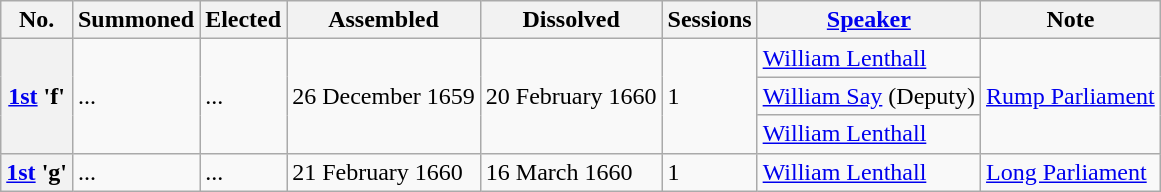<table class="wikitable">
<tr>
<th>No.</th>
<th>Summoned</th>
<th>Elected</th>
<th>Assembled</th>
<th>Dissolved</th>
<th>Sessions</th>
<th><a href='#'>Speaker</a></th>
<th>Note</th>
</tr>
<tr>
<th rowspan=3><a href='#'>1st</a> 'f'</th>
<td rowspan=3>...</td>
<td rowspan=3>...</td>
<td rowspan=3>26 December 1659</td>
<td rowspan=3>20 February 1660</td>
<td rowspan=3>1</td>
<td><a href='#'>William Lenthall</a></td>
<td rowspan=3><a href='#'>Rump Parliament</a></td>
</tr>
<tr>
<td><a href='#'>William Say</a> (Deputy)</td>
</tr>
<tr>
<td><a href='#'>William Lenthall</a></td>
</tr>
<tr>
<th><a href='#'>1st</a> 'g'</th>
<td>...</td>
<td>...</td>
<td>21 February 1660</td>
<td>16 March 1660</td>
<td>1</td>
<td><a href='#'>William Lenthall</a></td>
<td><a href='#'>Long Parliament</a></td>
</tr>
</table>
